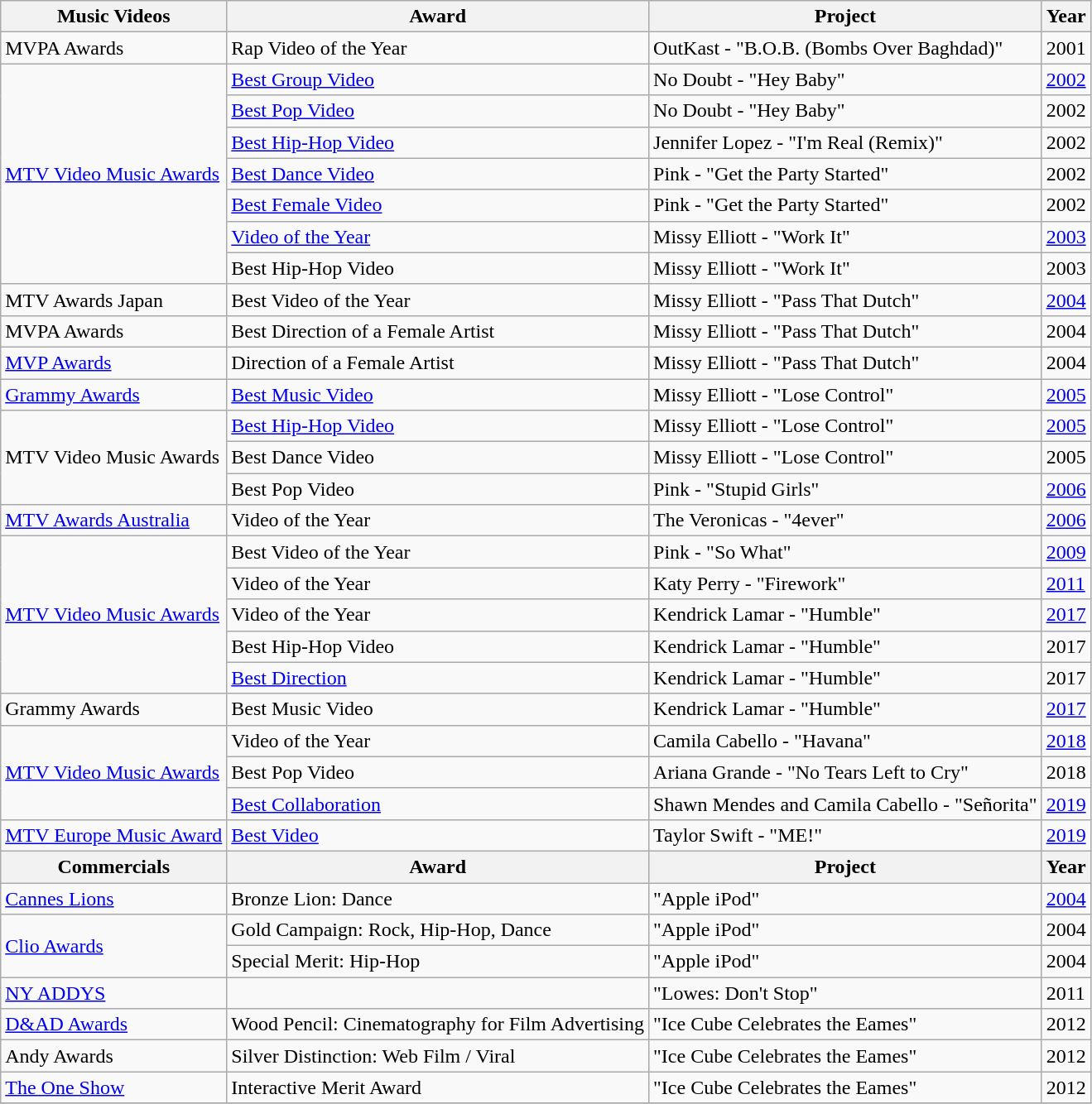<table class="wikitable">
<tr>
<th>Music Videos</th>
<th>Award</th>
<th>Project</th>
<th>Year</th>
</tr>
<tr>
<td>MVPA Awards</td>
<td>Rap Video of the Year</td>
<td>OutKast - "B.O.B. (Bombs Over Baghdad)"</td>
<td>2001</td>
</tr>
<tr>
<td rowspan="7"><a href='#'>MTV Video Music Awards</a></td>
<td><a href='#'>Best Group Video</a></td>
<td>No Doubt - "Hey Baby"</td>
<td><a href='#'>2002</a></td>
</tr>
<tr>
<td><a href='#'>Best Pop Video</a></td>
<td>No Doubt - "Hey Baby"</td>
<td>2002</td>
</tr>
<tr>
<td><a href='#'>Best Hip-Hop Video</a></td>
<td>Jennifer Lopez - "I'm Real (Remix)"</td>
<td>2002</td>
</tr>
<tr>
<td><a href='#'>Best Dance Video</a></td>
<td>Pink - "Get the Party Started"</td>
<td>2002</td>
</tr>
<tr>
<td><a href='#'>Best Female Video</a></td>
<td>Pink - "Get the Party Started"</td>
<td>2002</td>
</tr>
<tr>
<td><a href='#'>Video of the Year</a></td>
<td>Missy Elliott - "Work It"</td>
<td><a href='#'>2003</a></td>
</tr>
<tr>
<td>Best Hip-Hop Video</td>
<td>Missy Elliott - "Work It"</td>
<td>2003</td>
</tr>
<tr>
<td>MTV Awards Japan</td>
<td>Best Video of the Year</td>
<td>Missy Elliott - "Pass That Dutch"</td>
<td><a href='#'>2004</a></td>
</tr>
<tr>
<td>MVPA Awards</td>
<td>Best Direction of a Female Artist</td>
<td>Missy Elliott - "Pass That Dutch"</td>
<td>2004</td>
</tr>
<tr>
<td><a href='#'>MVP Awards</a></td>
<td>Direction of a Female Artist</td>
<td>Missy Elliott - "Pass That Dutch"</td>
<td>2004</td>
</tr>
<tr>
<td><a href='#'>Grammy Awards</a></td>
<td><a href='#'>Best Music Video</a></td>
<td>Missy Elliott - "Lose Control"</td>
<td><a href='#'>2005</a></td>
</tr>
<tr>
<td rowspan="3">MTV Video Music Awards</td>
<td><a href='#'>Best Hip-Hop Video</a></td>
<td>Missy Elliott - "Lose Control"</td>
<td><a href='#'>2005</a></td>
</tr>
<tr>
<td>Best Dance Video</td>
<td>Missy Elliott - "Lose Control"</td>
<td>2005</td>
</tr>
<tr>
<td>Best Pop Video</td>
<td>Pink - "Stupid Girls"</td>
<td><a href='#'>2006</a></td>
</tr>
<tr>
<td><a href='#'>MTV Awards Australia</a></td>
<td>Video of the Year</td>
<td>The Veronicas - "4ever"</td>
<td><a href='#'>2006</a></td>
</tr>
<tr>
<td rowspan="5"><a href='#'>MTV Video Music Awards</a></td>
<td>Best Video of the Year</td>
<td>Pink - "So What"</td>
<td><a href='#'>2009</a></td>
</tr>
<tr>
<td>Video of the Year</td>
<td>Katy Perry - "Firework"</td>
<td><a href='#'>2011</a></td>
</tr>
<tr>
<td>Video of the Year</td>
<td>Kendrick Lamar - "Humble"</td>
<td><a href='#'>2017</a></td>
</tr>
<tr>
<td>Best Hip-Hop Video</td>
<td>Kendrick Lamar - "Humble"</td>
<td>2017</td>
</tr>
<tr>
<td><a href='#'>Best Direction</a></td>
<td>Kendrick Lamar - "Humble"</td>
<td>2017</td>
</tr>
<tr>
<td>Grammy Awards</td>
<td>Best Music Video</td>
<td>Kendrick Lamar - "Humble"</td>
<td><a href='#'>2017</a></td>
</tr>
<tr>
<td rowspan="3"><a href='#'>MTV Video Music Awards</a></td>
<td>Video of the Year</td>
<td>Camila Cabello - "Havana"</td>
<td><a href='#'>2018</a></td>
</tr>
<tr>
<td>Best Pop Video</td>
<td>Ariana Grande - "No Tears Left to Cry"</td>
<td>2018</td>
</tr>
<tr>
<td><a href='#'>Best Collaboration</a></td>
<td>Shawn Mendes and Camila Cabello - "Señorita"</td>
<td><a href='#'>2019</a></td>
</tr>
<tr>
<td><a href='#'>MTV Europe Music Award</a></td>
<td><a href='#'>Best Video</a></td>
<td>Taylor Swift - "ME!"</td>
<td><a href='#'>2019</a></td>
</tr>
<tr>
<th>Commercials</th>
<th>Award</th>
<th>Project</th>
<th>Year</th>
</tr>
<tr>
<td><a href='#'>Cannes Lions</a></td>
<td>Bronze Lion: Dance</td>
<td>"Apple iPod"</td>
<td><a href='#'>2004</a></td>
</tr>
<tr>
<td rowspan="2"><a href='#'>Clio Awards</a></td>
<td>Gold Campaign: Rock, Hip-Hop, Dance</td>
<td>"Apple iPod"</td>
<td>2004</td>
</tr>
<tr>
<td>Special Merit: Hip-Hop</td>
<td>"Apple iPod"</td>
<td>2004</td>
</tr>
<tr>
<td><a href='#'>NY ADDYS</a></td>
<td></td>
<td>"Lowes: Don't Stop"</td>
<td>2011</td>
</tr>
<tr>
<td><a href='#'>D&AD Awards</a></td>
<td>Wood Pencil: Cinematography for Film Advertising</td>
<td>"Ice Cube Celebrates the Eames"</td>
<td>2012</td>
</tr>
<tr>
<td>Andy Awards</td>
<td>Silver Distinction: Web Film / Viral</td>
<td>"Ice Cube Celebrates the Eames"</td>
<td>2012</td>
</tr>
<tr>
<td><a href='#'>The One Show</a></td>
<td>Interactive Merit Award</td>
<td>"Ice Cube Celebrates the Eames"</td>
<td>2012</td>
</tr>
<tr>
</tr>
</table>
